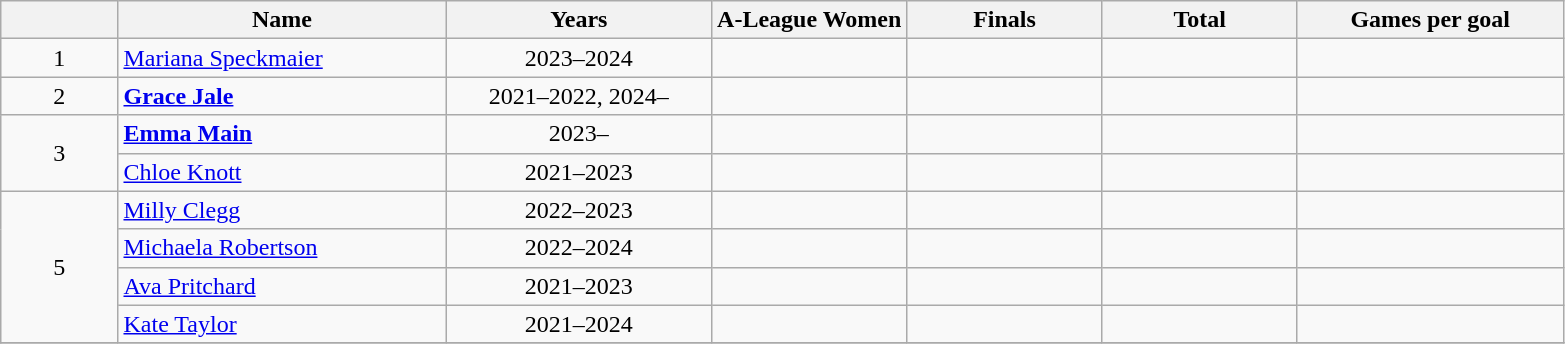<table class="wikitable sortable" style="text-align: center;">
<tr>
<th></th>
<th width=21%>Name</th>
<th width=17%>Years</th>
<th style="width:12.5%;">A-League Women</th>
<th style="width:12.5%;">Finals</th>
<th style="width:12.5%;">Total</th>
<th width=17%>Games per goal</th>
</tr>
<tr>
<td>1</td>
<td style="text-align:left;"> <a href='#'>Mariana Speckmaier</a></td>
<td>2023–2024</td>
<td></td>
<td></td>
<td></td>
<td></td>
</tr>
<tr>
<td>2</td>
<td style="text-align:left;"> <strong><a href='#'>Grace Jale</a></strong></td>
<td>2021–2022, 2024–</td>
<td></td>
<td></td>
<td></td>
<td></td>
</tr>
<tr>
<td rowspan="2">3</td>
<td style="text-align:left;"> <strong><a href='#'>Emma Main</a></strong></td>
<td>2023–</td>
<td></td>
<td></td>
<td></td>
<td></td>
</tr>
<tr>
<td style="text-align:left;"> <a href='#'>Chloe Knott</a></td>
<td>2021–2023</td>
<td></td>
<td></td>
<td></td>
<td></td>
</tr>
<tr>
<td rowspan="4">5</td>
<td style="text-align:left;"> <a href='#'>Milly Clegg</a></td>
<td>2022–2023</td>
<td></td>
<td></td>
<td></td>
<td></td>
</tr>
<tr>
<td style="text-align:left;"> <a href='#'>Michaela Robertson</a></td>
<td>2022–2024</td>
<td></td>
<td></td>
<td></td>
<td></td>
</tr>
<tr>
<td style="text-align:left;"> <a href='#'>Ava Pritchard</a></td>
<td>2021–2023</td>
<td></td>
<td></td>
<td></td>
<td></td>
</tr>
<tr>
<td style="text-align:left;"> <a href='#'>Kate Taylor</a></td>
<td>2021–2024</td>
<td></td>
<td></td>
<td></td>
<td></td>
</tr>
<tr>
</tr>
</table>
